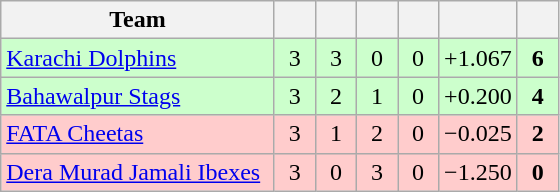<table class="wikitable" style="text-align:center">
<tr>
<th style="width:175px;">Team</th>
<th style="width:20px;"></th>
<th style="width:20px;"></th>
<th style="width:20px;"></th>
<th style="width:20px;"></th>
<th style="width:45px;"></th>
<th style="width:20px;"></th>
</tr>
<tr style="background:#ccffcc">
<td style="text-align:left"><a href='#'>Karachi Dolphins</a></td>
<td>3</td>
<td>3</td>
<td>0</td>
<td>0</td>
<td>+1.067</td>
<td><strong>6</strong></td>
</tr>
<tr style="background:#ccffcc">
<td style="text-align:left"><a href='#'>Bahawalpur Stags</a></td>
<td>3</td>
<td>2</td>
<td>1</td>
<td>0</td>
<td>+0.200</td>
<td><strong>4</strong></td>
</tr>
<tr style="background:#ffcccc">
<td style="text-align:left"><a href='#'>FATA Cheetas</a></td>
<td>3</td>
<td>1</td>
<td>2</td>
<td>0</td>
<td>−0.025</td>
<td><strong>2</strong></td>
</tr>
<tr style="background:#ffcccc">
<td style="text-align:left"><a href='#'>Dera Murad Jamali Ibexes</a></td>
<td>3</td>
<td>0</td>
<td>3</td>
<td>0</td>
<td>−1.250</td>
<td><strong>0</strong></td>
</tr>
</table>
